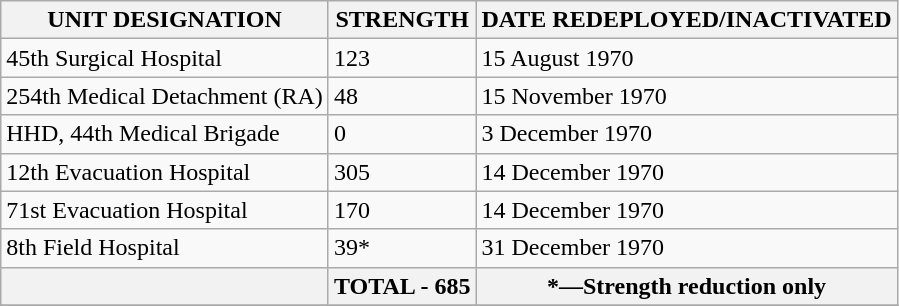<table class="wikitable">
<tr>
<th>UNIT DESIGNATION</th>
<th>STRENGTH</th>
<th>DATE REDEPLOYED/INACTIVATED</th>
</tr>
<tr>
<td>45th Surgical Hospital</td>
<td>123</td>
<td>15 August 1970</td>
</tr>
<tr>
<td>254th Medical Detachment (RA)</td>
<td>48</td>
<td>15 November 1970</td>
</tr>
<tr>
<td>HHD, 44th Medical Brigade</td>
<td>0</td>
<td>3 December 1970</td>
</tr>
<tr>
<td>12th Evacuation Hospital</td>
<td>305</td>
<td>14 December 1970</td>
</tr>
<tr>
<td>71st Evacuation Hospital</td>
<td>170</td>
<td>14 December 1970</td>
</tr>
<tr>
<td>8th Field Hospital</td>
<td>39*</td>
<td>31 December 1970</td>
</tr>
<tr>
<th></th>
<th>TOTAL - 685</th>
<th>*—Strength reduction only</th>
</tr>
<tr>
</tr>
</table>
